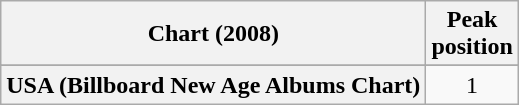<table class="wikitable sortable plainrowheaders" style="text-align:center">
<tr>
<th scope="col">Chart (2008)</th>
<th scope="col">Peak<br>position</th>
</tr>
<tr>
</tr>
<tr>
</tr>
<tr>
</tr>
<tr>
</tr>
<tr>
</tr>
<tr>
</tr>
<tr>
</tr>
<tr>
<th scope="row">USA (Billboard New Age Albums Chart)</th>
<td align="center">1</td>
</tr>
</table>
